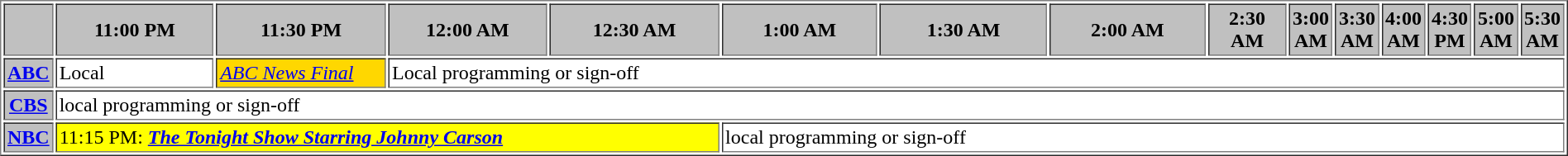<table border="1" cellpadding="2">
<tr>
<th bgcolor="#C0C0C0"> </th>
<th width="13%" bgcolor="#C0C0C0">11:00 PM</th>
<th width="14%" bgcolor="#C0C0C0">11:30 PM</th>
<th width="13%" bgcolor="#C0C0C0">12:00 AM</th>
<th width="14%" bgcolor="#C0C0C0">12:30 AM</th>
<th width="13%" bgcolor="#C0C0C0">1:00 AM</th>
<th width="14%" bgcolor="#C0C0C0">1:30 AM</th>
<th width="13%" bgcolor="#C0C0C0">2:00 AM</th>
<th width="14%" bgcolor="#C0C0C0">2:30 AM</th>
<th width="13%" bgcolor="#C0C0C0">3:00 AM</th>
<th width="14%" bgcolor="#C0C0C0">3:30 AM</th>
<th width="13%" bgcolor="#C0C0C0">4:00 AM</th>
<th width="14%" bgcolor="#C0C0C0">4:30 PM</th>
<th width="13%" bgcolor="#C0C0C0">5:00 AM</th>
<th width="14%" bgcolor="#C0C0C0">5:30 AM</th>
</tr>
<tr>
<th bgcolor="#C0C0C0"><a href='#'>ABC</a></th>
<td bgcolor="white">Local</td>
<td bgcolor="gold"><a href='#'><em>ABC News Final</em></a></td>
<td bgcolor="white" colspan="12">Local programming or sign-off</td>
</tr>
<tr>
<th bgcolor="#C0C0C0"><a href='#'>CBS</a></th>
<td bgcolor="white" colspan="14">local programming or sign-off</td>
</tr>
<tr>
<th bgcolor="#C0C0C0"><a href='#'>NBC</a></th>
<td bgcolor="yellow" colspan="4">11:15 PM: <strong><em><a href='#'>The Tonight Show Starring Johnny Carson</a></em></strong></td>
<td bgcolor="white" colspan="10">local programming or sign-off</td>
</tr>
</table>
